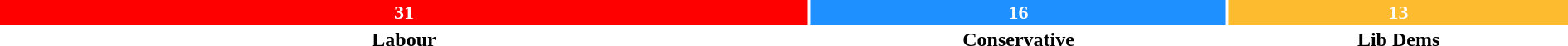<table style="width:100%; text-align:center;">
<tr style="color:white;">
<td style="background:red; width:51.7%;"><strong>31</strong></td>
<td style="background:dodgerblue; width:26.6%;"><strong>16</strong></td>
<td style="background:#FDBB30; width:21.7%;"><strong>13</strong></td>
</tr>
<tr>
<td><span><strong>Labour</strong></span></td>
<td><span><strong>Conservative</strong></span></td>
<td><span><strong>Lib Dems</strong></span></td>
</tr>
</table>
